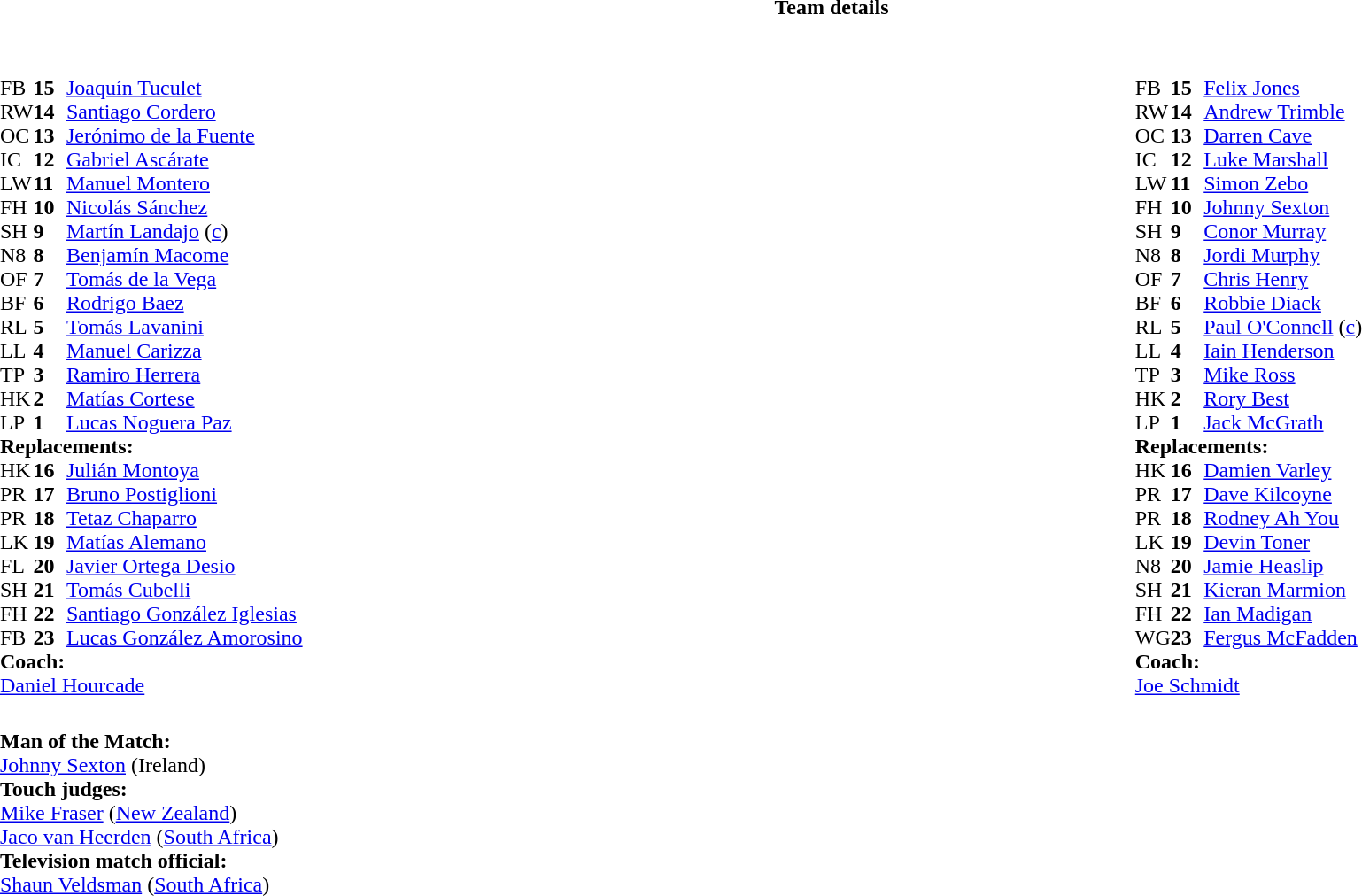<table border="0" width="100%" class="collapsible collapsed">
<tr>
<th>Team details</th>
</tr>
<tr>
<td><br><table style="width:100%;">
<tr>
<td style="vertical-align:top; width:50%"><br><table cellspacing="0" cellpadding="0">
<tr>
<th width="25"></th>
<th width="25"></th>
</tr>
<tr>
<td>FB</td>
<td><strong>15</strong></td>
<td><a href='#'>Joaquín Tuculet</a></td>
<td></td>
<td></td>
<td></td>
</tr>
<tr>
<td>RW</td>
<td><strong>14</strong></td>
<td><a href='#'>Santiago Cordero</a></td>
<td></td>
<td></td>
<td></td>
</tr>
<tr>
<td>OC</td>
<td><strong>13</strong></td>
<td><a href='#'>Jerónimo de la Fuente</a></td>
</tr>
<tr>
<td>IC</td>
<td><strong>12</strong></td>
<td><a href='#'>Gabriel Ascárate</a></td>
</tr>
<tr>
<td>LW</td>
<td><strong>11</strong></td>
<td><a href='#'>Manuel Montero</a></td>
</tr>
<tr>
<td>FH</td>
<td><strong>10</strong></td>
<td><a href='#'>Nicolás Sánchez</a></td>
<td></td>
<td></td>
</tr>
<tr>
<td>SH</td>
<td><strong>9</strong></td>
<td><a href='#'>Martín Landajo</a> (<a href='#'>c</a>)</td>
<td></td>
<td></td>
</tr>
<tr>
<td>N8</td>
<td><strong>8</strong></td>
<td><a href='#'>Benjamín Macome</a></td>
<td></td>
</tr>
<tr>
<td>OF</td>
<td><strong>7</strong></td>
<td><a href='#'>Tomás de la Vega</a></td>
</tr>
<tr>
<td>BF</td>
<td><strong>6</strong></td>
<td><a href='#'>Rodrigo Baez</a></td>
<td></td>
<td></td>
</tr>
<tr>
<td>RL</td>
<td><strong>5</strong></td>
<td><a href='#'>Tomás Lavanini</a></td>
</tr>
<tr>
<td>LL</td>
<td><strong>4</strong></td>
<td><a href='#'>Manuel Carizza</a></td>
<td></td>
<td></td>
</tr>
<tr>
<td>TP</td>
<td><strong>3</strong></td>
<td><a href='#'>Ramiro Herrera</a></td>
<td></td>
<td></td>
</tr>
<tr>
<td>HK</td>
<td><strong>2</strong></td>
<td><a href='#'>Matías Cortese</a></td>
<td></td>
<td></td>
</tr>
<tr>
<td>LP</td>
<td><strong>1</strong></td>
<td><a href='#'>Lucas Noguera Paz</a></td>
<td></td>
<td></td>
</tr>
<tr>
<td colspan=3><strong>Replacements:</strong></td>
</tr>
<tr>
<td>HK</td>
<td><strong>16</strong></td>
<td><a href='#'>Julián Montoya</a></td>
<td></td>
<td></td>
</tr>
<tr>
<td>PR</td>
<td><strong>17</strong></td>
<td><a href='#'>Bruno Postiglioni</a></td>
<td></td>
<td></td>
</tr>
<tr>
<td>PR</td>
<td><strong>18</strong></td>
<td><a href='#'>Tetaz Chaparro</a></td>
<td></td>
<td></td>
</tr>
<tr>
<td>LK</td>
<td><strong>19</strong></td>
<td><a href='#'>Matías Alemano</a></td>
<td></td>
<td></td>
</tr>
<tr>
<td>FL</td>
<td><strong>20</strong></td>
<td><a href='#'>Javier Ortega Desio</a></td>
<td></td>
<td></td>
</tr>
<tr>
<td>SH</td>
<td><strong>21</strong></td>
<td><a href='#'>Tomás Cubelli</a></td>
<td></td>
<td></td>
</tr>
<tr>
<td>FH</td>
<td><strong>22</strong></td>
<td><a href='#'>Santiago González Iglesias</a></td>
<td></td>
<td></td>
</tr>
<tr>
<td>FB</td>
<td><strong>23</strong></td>
<td><a href='#'>Lucas González Amorosino</a></td>
<td></td>
<td></td>
</tr>
<tr>
<td colspan=3><strong>Coach:</strong></td>
</tr>
<tr>
<td colspan="4"> <a href='#'>Daniel Hourcade</a></td>
</tr>
</table>
</td>
<td style="vertical-align:top; width:50%"><br><table cellspacing="0" cellpadding="0" style="margin:auto">
<tr>
<th width="25"></th>
<th width="25"></th>
</tr>
<tr>
<td>FB</td>
<td><strong>15</strong></td>
<td><a href='#'>Felix Jones</a></td>
</tr>
<tr>
<td>RW</td>
<td><strong>14</strong></td>
<td><a href='#'>Andrew Trimble</a></td>
</tr>
<tr>
<td>OC</td>
<td><strong>13</strong></td>
<td><a href='#'>Darren Cave</a></td>
</tr>
<tr>
<td>IC</td>
<td><strong>12</strong></td>
<td><a href='#'>Luke Marshall</a></td>
<td></td>
<td></td>
</tr>
<tr>
<td>LW</td>
<td><strong>11</strong></td>
<td><a href='#'>Simon Zebo</a></td>
</tr>
<tr>
<td>FH</td>
<td><strong>10</strong></td>
<td><a href='#'>Johnny Sexton</a></td>
<td></td>
<td></td>
</tr>
<tr>
<td>SH</td>
<td><strong>9</strong></td>
<td><a href='#'>Conor Murray</a></td>
<td></td>
<td></td>
</tr>
<tr>
<td>N8</td>
<td><strong>8</strong></td>
<td><a href='#'>Jordi Murphy</a></td>
<td></td>
<td></td>
</tr>
<tr>
<td>OF</td>
<td><strong>7</strong></td>
<td><a href='#'>Chris Henry</a></td>
</tr>
<tr>
<td>BF</td>
<td><strong>6</strong></td>
<td><a href='#'>Robbie Diack</a></td>
</tr>
<tr>
<td>RL</td>
<td><strong>5</strong></td>
<td><a href='#'>Paul O'Connell</a> (<a href='#'>c</a>)</td>
<td></td>
<td></td>
</tr>
<tr>
<td>LL</td>
<td><strong>4</strong></td>
<td><a href='#'>Iain Henderson</a></td>
</tr>
<tr>
<td>TP</td>
<td><strong>3</strong></td>
<td><a href='#'>Mike Ross</a></td>
<td></td>
<td></td>
</tr>
<tr>
<td>HK</td>
<td><strong>2</strong></td>
<td><a href='#'>Rory Best</a></td>
<td></td>
<td></td>
</tr>
<tr>
<td>LP</td>
<td><strong>1</strong></td>
<td><a href='#'>Jack McGrath</a></td>
<td></td>
<td></td>
</tr>
<tr>
<td colspan=3><strong>Replacements:</strong></td>
</tr>
<tr>
<td>HK</td>
<td><strong>16</strong></td>
<td><a href='#'>Damien Varley</a></td>
<td></td>
<td></td>
</tr>
<tr>
<td>PR</td>
<td><strong>17</strong></td>
<td><a href='#'>Dave Kilcoyne</a></td>
<td></td>
<td></td>
</tr>
<tr>
<td>PR</td>
<td><strong>18</strong></td>
<td><a href='#'>Rodney Ah You</a></td>
<td></td>
<td></td>
</tr>
<tr>
<td>LK</td>
<td><strong>19</strong></td>
<td><a href='#'>Devin Toner</a></td>
<td></td>
<td></td>
</tr>
<tr>
<td>N8</td>
<td><strong>20</strong></td>
<td><a href='#'>Jamie Heaslip</a></td>
<td></td>
<td></td>
</tr>
<tr>
<td>SH</td>
<td><strong>21</strong></td>
<td><a href='#'>Kieran Marmion</a></td>
<td></td>
<td></td>
</tr>
<tr>
<td>FH</td>
<td><strong>22</strong></td>
<td><a href='#'>Ian Madigan</a></td>
<td></td>
<td></td>
</tr>
<tr>
<td>WG</td>
<td><strong>23</strong></td>
<td><a href='#'>Fergus McFadden</a></td>
<td></td>
<td></td>
</tr>
<tr>
<td colspan=3><strong>Coach:</strong></td>
</tr>
<tr>
<td colspan="4"> <a href='#'>Joe Schmidt</a></td>
</tr>
</table>
</td>
</tr>
</table>
<table style="width:100%">
<tr>
<td><br><strong>Man of the Match:</strong>
<br><a href='#'>Johnny Sexton</a> (Ireland)<br><strong>Touch judges:</strong>
<br><a href='#'>Mike Fraser</a> (<a href='#'>New Zealand</a>)
<br><a href='#'>Jaco van Heerden</a> (<a href='#'>South Africa</a>)
<br><strong>Television match official:</strong>
<br><a href='#'>Shaun Veldsman</a> (<a href='#'>South Africa</a>)</td>
</tr>
</table>
</td>
</tr>
</table>
